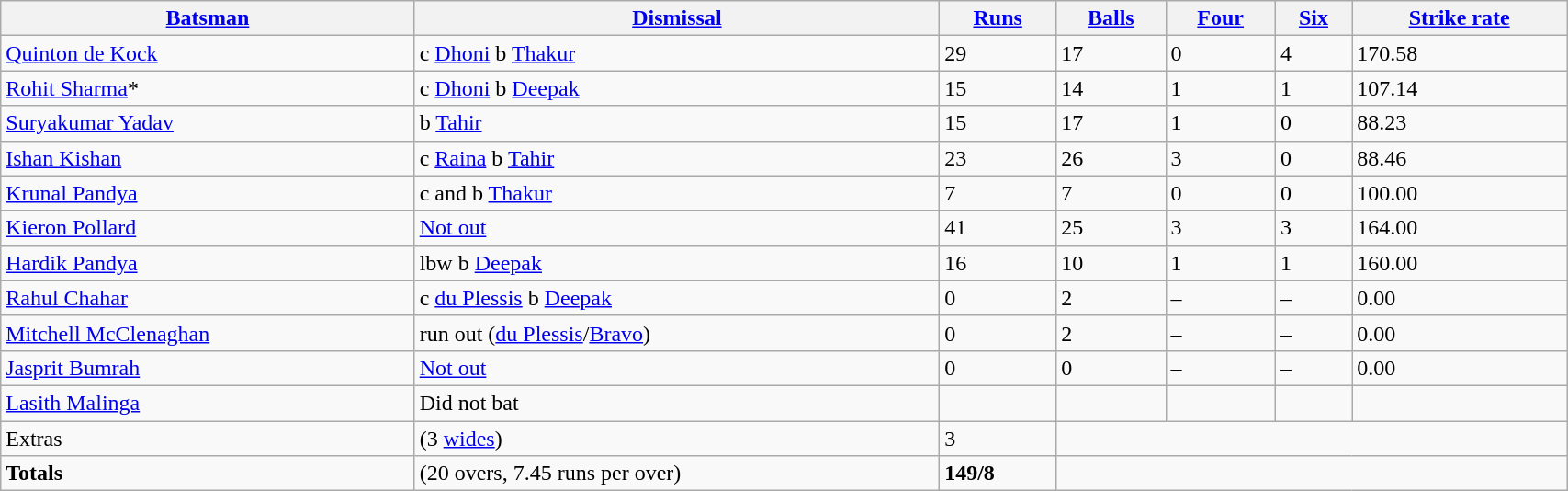<table border="1" cellpadding="1" cellspacing="0" style="border: gray solid 1px; border-collapse: collapse; text-align: left; width: 90%;" class="wikitable sortable nowrap"  style="text-align:center">
<tr>
<th><a href='#'>Batsman</a></th>
<th><a href='#'>Dismissal</a></th>
<th><a href='#'>Runs</a></th>
<th><a href='#'>Balls</a></th>
<th><a href='#'>Four</a></th>
<th><a href='#'>Six</a></th>
<th><a href='#'>Strike rate</a></th>
</tr>
<tr>
<td><a href='#'>Quinton de Kock</a></td>
<td>c <a href='#'>Dhoni</a> b <a href='#'>Thakur</a></td>
<td>29</td>
<td>17</td>
<td>0</td>
<td>4</td>
<td>170.58</td>
</tr>
<tr>
<td><a href='#'>Rohit Sharma</a>*</td>
<td>c <a href='#'>Dhoni</a> b <a href='#'>Deepak</a></td>
<td>15</td>
<td>14</td>
<td>1</td>
<td>1</td>
<td>107.14</td>
</tr>
<tr>
<td><a href='#'>Suryakumar Yadav</a></td>
<td>b <a href='#'>Tahir</a></td>
<td>15</td>
<td>17</td>
<td>1</td>
<td>0</td>
<td>88.23</td>
</tr>
<tr>
<td><a href='#'>Ishan Kishan</a></td>
<td>c <a href='#'>Raina</a> b <a href='#'>Tahir</a></td>
<td>23</td>
<td>26</td>
<td>3</td>
<td>0</td>
<td>88.46</td>
</tr>
<tr>
<td><a href='#'>Krunal Pandya</a></td>
<td>c and b <a href='#'>Thakur</a></td>
<td>7</td>
<td>7</td>
<td>0</td>
<td>0</td>
<td>100.00</td>
</tr>
<tr>
<td><a href='#'>Kieron Pollard</a></td>
<td><a href='#'>Not out</a></td>
<td>41</td>
<td>25</td>
<td>3</td>
<td>3</td>
<td>164.00</td>
</tr>
<tr>
<td><a href='#'>Hardik Pandya</a></td>
<td>lbw b <a href='#'>Deepak</a></td>
<td>16</td>
<td>10</td>
<td>1</td>
<td>1</td>
<td>160.00</td>
</tr>
<tr>
<td><a href='#'>Rahul Chahar</a></td>
<td>c <a href='#'>du Plessis</a> b <a href='#'>Deepak</a></td>
<td>0</td>
<td>2</td>
<td>–</td>
<td>–</td>
<td>0.00</td>
</tr>
<tr>
<td><a href='#'>Mitchell McClenaghan</a></td>
<td>run out (<a href='#'>du Plessis</a>/<a href='#'>Bravo</a>)</td>
<td>0</td>
<td>2</td>
<td>–</td>
<td>–</td>
<td>0.00</td>
</tr>
<tr>
<td><a href='#'>Jasprit Bumrah</a></td>
<td><a href='#'>Not out</a></td>
<td>0</td>
<td>0</td>
<td>–</td>
<td>–</td>
<td>0.00</td>
</tr>
<tr>
<td><a href='#'>Lasith Malinga</a></td>
<td>Did not bat</td>
<td></td>
<td></td>
<td></td>
<td></td>
<td></td>
</tr>
<tr>
<td>Extras</td>
<td>(3 <a href='#'>wides</a>)</td>
<td>3</td>
<td colspan="4"></td>
</tr>
<tr>
<td><strong>Totals</strong></td>
<td>(20 overs, 7.45 runs per over)</td>
<td><strong>149/8</strong></td>
<td colspan="4"></td>
</tr>
</table>
